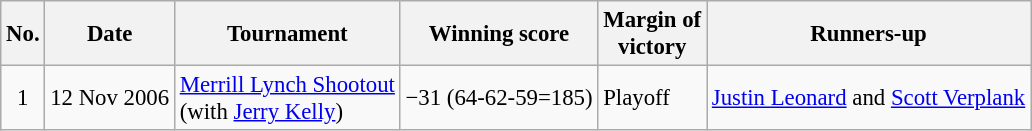<table class="wikitable" style="font-size:95%;">
<tr>
<th>No.</th>
<th>Date</th>
<th>Tournament</th>
<th>Winning score</th>
<th>Margin of<br>victory</th>
<th>Runners-up</th>
</tr>
<tr>
<td align=center>1</td>
<td align=right>12 Nov 2006</td>
<td><a href='#'>Merrill Lynch Shootout</a><br>(with  <a href='#'>Jerry Kelly</a>)</td>
<td>−31 (64-62-59=185)</td>
<td>Playoff</td>
<td> <a href='#'>Justin Leonard</a> and  <a href='#'>Scott Verplank</a></td>
</tr>
</table>
